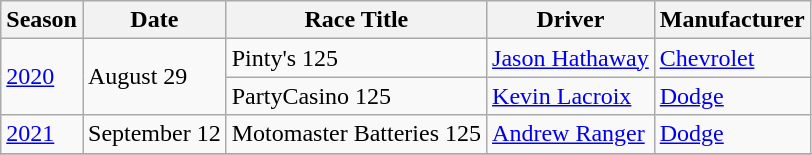<table class="wikitable">
<tr>
<th>Season</th>
<th>Date</th>
<th>Race Title</th>
<th>Driver</th>
<th>Manufacturer</th>
</tr>
<tr>
<td rowspan=2><a href='#'>2020</a></td>
<td rowspan=2>August 29</td>
<td>Pinty's 125</td>
<td> <a href='#'>Jason Hathaway</a></td>
<td><a href='#'>Chevrolet</a></td>
</tr>
<tr>
<td>PartyCasino 125</td>
<td> <a href='#'>Kevin Lacroix</a></td>
<td><a href='#'>Dodge</a></td>
</tr>
<tr>
<td><a href='#'>2021</a></td>
<td>September 12</td>
<td>Motomaster Batteries 125</td>
<td> <a href='#'>Andrew Ranger</a></td>
<td><a href='#'>Dodge</a></td>
</tr>
<tr>
</tr>
</table>
